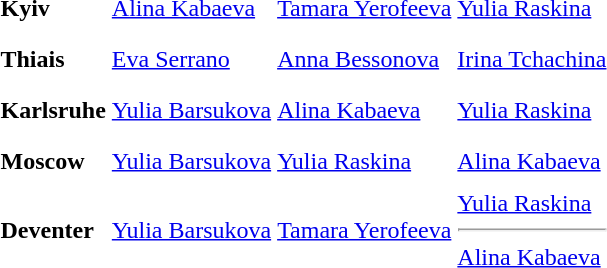<table>
<tr>
<th scope=row style="text-align:left">Kyiv</th>
<td style="height:30px;"> <a href='#'>Alina Kabaeva</a></td>
<td style="height:30px;"> <a href='#'>Tamara Yerofeeva</a></td>
<td style="height:30px;"> <a href='#'>Yulia Raskina</a></td>
</tr>
<tr>
<th scope=row style="text-align:left">Thiais</th>
<td style="height:30px;"> <a href='#'>Eva Serrano</a></td>
<td style="height:30px;"> <a href='#'>Anna Bessonova</a></td>
<td style="height:30px;"> <a href='#'>Irina Tchachina</a></td>
</tr>
<tr>
<th scope=row style="text-align:left">Karlsruhe</th>
<td style="height:30px;"> <a href='#'>Yulia Barsukova</a></td>
<td style="height:30px;"> <a href='#'>Alina Kabaeva</a></td>
<td style="height:30px;"> <a href='#'>Yulia Raskina</a></td>
</tr>
<tr>
<th scope=row style="text-align:left">Moscow</th>
<td style="height:30px;"> <a href='#'>Yulia Barsukova</a></td>
<td style="height:30px;"> <a href='#'>Yulia Raskina</a></td>
<td style="height:30px;"> <a href='#'>Alina Kabaeva</a></td>
</tr>
<tr>
<th scope=row style="text-align:left">Deventer</th>
<td style="height:30px;"> <a href='#'>Yulia Barsukova</a></td>
<td style="height:30px;"> <a href='#'>Tamara Yerofeeva</a></td>
<td style="height:30px;"> <a href='#'>Yulia Raskina</a> <hr>  <a href='#'>Alina Kabaeva</a></td>
</tr>
<tr>
</tr>
</table>
